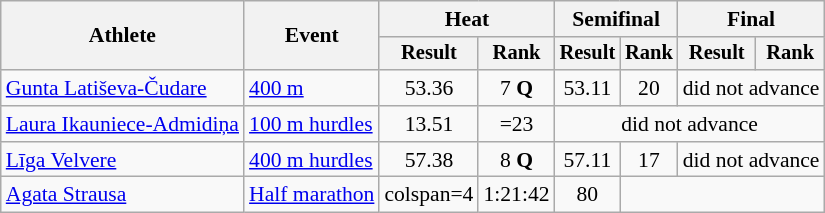<table class="wikitable" style="font-size:90%">
<tr>
<th rowspan=2>Athlete</th>
<th rowspan=2>Event</th>
<th colspan=2>Heat</th>
<th colspan=2>Semifinal</th>
<th colspan=2>Final</th>
</tr>
<tr style="font-size:95%">
<th>Result</th>
<th>Rank</th>
<th>Result</th>
<th>Rank</th>
<th>Result</th>
<th>Rank</th>
</tr>
<tr align=center>
<td align=left><a href='#'>Gunta Latiševa-Čudare</a></td>
<td style="text-align:left;"><a href='#'>400 m</a></td>
<td>53.36 <strong></strong></td>
<td>7 <strong>Q</strong></td>
<td>53.11 <strong></strong></td>
<td>20</td>
<td colspan=2>did not advance</td>
</tr>
<tr align=center>
<td align=left><a href='#'>Laura Ikauniece-Admidiņa</a></td>
<td style="text-align:left;"><a href='#'>100 m hurdles</a></td>
<td>13.51</td>
<td>=23</td>
<td colspan=4>did not advance</td>
</tr>
<tr align=center>
<td align=left><a href='#'>Līga Velvere</a></td>
<td style="text-align:left;"><a href='#'>400 m hurdles</a></td>
<td>57.38</td>
<td>8 <strong>Q</strong></td>
<td>57.11</td>
<td>17</td>
<td colspan=2>did not advance</td>
</tr>
<tr align=center>
<td align=left><a href='#'>Agata Strausa</a></td>
<td style="text-align:left;"><a href='#'>Half marathon</a></td>
<td>colspan=4 </td>
<td>1:21:42</td>
<td>80</td>
</tr>
</table>
